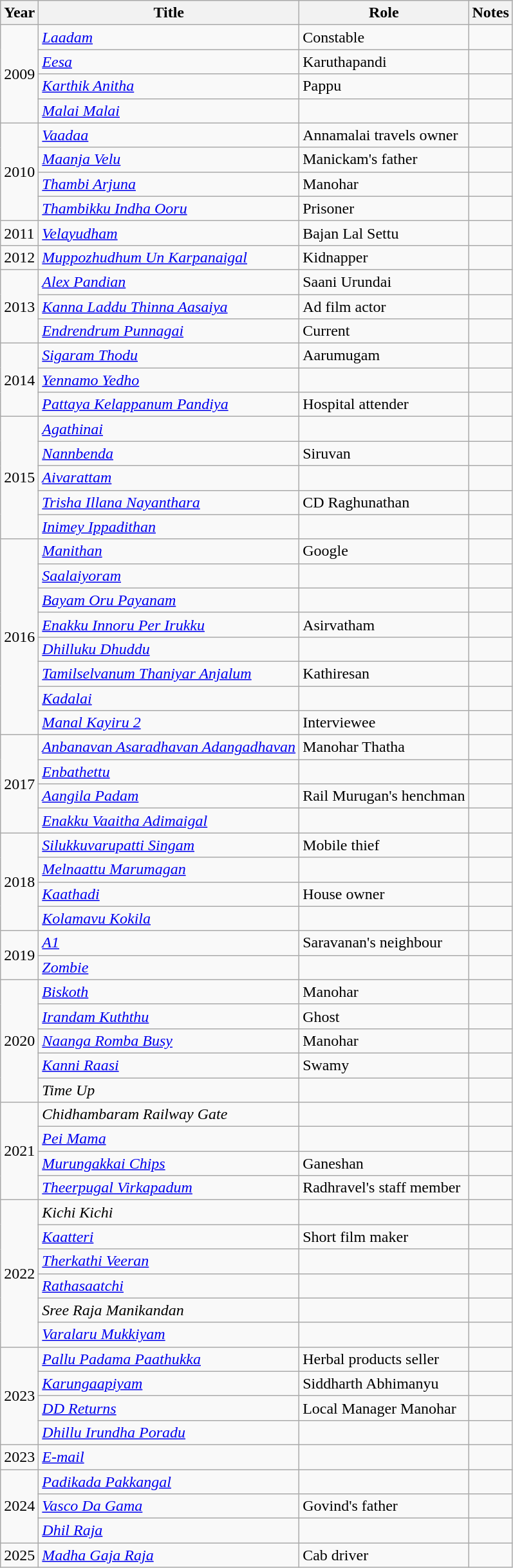<table class="wikitable">
<tr>
<th>Year</th>
<th>Title</th>
<th>Role</th>
<th>Notes</th>
</tr>
<tr>
<td rowspan="4">2009</td>
<td><em><a href='#'>Laadam</a></em></td>
<td>Constable</td>
<td></td>
</tr>
<tr>
<td><em><a href='#'>Eesa</a></em></td>
<td>Karuthapandi</td>
<td></td>
</tr>
<tr>
<td><em><a href='#'>Karthik Anitha</a></em></td>
<td>Pappu</td>
<td></td>
</tr>
<tr>
<td><em><a href='#'>Malai Malai</a></em></td>
<td></td>
<td></td>
</tr>
<tr>
<td rowspan="4">2010</td>
<td><em><a href='#'>Vaadaa</a></em></td>
<td>Annamalai travels owner</td>
<td></td>
</tr>
<tr>
<td><em><a href='#'>Maanja Velu</a></em></td>
<td>Manickam's father</td>
<td></td>
</tr>
<tr>
<td><em><a href='#'>Thambi Arjuna</a></em></td>
<td>Manohar</td>
<td></td>
</tr>
<tr>
<td><em><a href='#'>Thambikku Indha Ooru</a></em></td>
<td>Prisoner</td>
<td></td>
</tr>
<tr>
<td>2011</td>
<td><em><a href='#'>Velayudham</a></em></td>
<td>Bajan Lal Settu</td>
<td></td>
</tr>
<tr>
<td rowspan="1">2012</td>
<td><em><a href='#'>Muppozhudhum Un Karpanaigal</a></em></td>
<td>Kidnapper</td>
<td></td>
</tr>
<tr>
<td rowspan="3">2013</td>
<td><em><a href='#'>Alex Pandian</a></em></td>
<td>Saani Urundai</td>
<td></td>
</tr>
<tr>
<td><em><a href='#'>Kanna Laddu Thinna Aasaiya</a></em></td>
<td>Ad film actor</td>
<td></td>
</tr>
<tr>
<td><em><a href='#'>Endrendrum Punnagai</a></em></td>
<td>Current</td>
<td></td>
</tr>
<tr>
<td rowspan="3">2014</td>
<td><em><a href='#'>Sigaram Thodu</a></em></td>
<td>Aarumugam</td>
<td></td>
</tr>
<tr>
<td><em><a href='#'>Yennamo Yedho</a></em></td>
<td></td>
<td></td>
</tr>
<tr>
<td><em><a href='#'>Pattaya Kelappanum Pandiya</a></em></td>
<td>Hospital attender</td>
<td></td>
</tr>
<tr>
<td rowspan="5">2015</td>
<td><em><a href='#'>Agathinai</a></em></td>
<td></td>
<td></td>
</tr>
<tr>
<td><em><a href='#'>Nannbenda</a></em></td>
<td>Siruvan</td>
<td></td>
</tr>
<tr>
<td><em><a href='#'>Aivarattam</a></em></td>
<td></td>
<td></td>
</tr>
<tr>
<td><em><a href='#'>Trisha Illana Nayanthara</a></em></td>
<td>CD Raghunathan</td>
<td></td>
</tr>
<tr>
<td><em><a href='#'>Inimey Ippadithan</a></em></td>
<td></td>
<td></td>
</tr>
<tr>
<td rowspan="8">2016</td>
<td><em><a href='#'>Manithan</a></em></td>
<td>Google</td>
<td></td>
</tr>
<tr>
<td><em><a href='#'>Saalaiyoram</a></em></td>
<td></td>
<td></td>
</tr>
<tr>
<td><em><a href='#'>Bayam Oru Payanam</a></em></td>
<td></td>
<td></td>
</tr>
<tr>
<td><em><a href='#'>Enakku Innoru Per Irukku</a></em></td>
<td>Asirvatham</td>
<td></td>
</tr>
<tr>
<td><em><a href='#'>Dhilluku Dhuddu</a></em></td>
<td></td>
<td></td>
</tr>
<tr>
<td><em><a href='#'>Tamilselvanum Thaniyar Anjalum</a></em></td>
<td>Kathiresan</td>
<td></td>
</tr>
<tr>
<td><em><a href='#'>Kadalai</a></em></td>
<td></td>
<td></td>
</tr>
<tr>
<td><em><a href='#'>Manal Kayiru 2</a></em></td>
<td>Interviewee</td>
<td></td>
</tr>
<tr>
<td rowspan="4">2017</td>
<td><em><a href='#'>Anbanavan Asaradhavan Adangadhavan</a></em></td>
<td>Manohar Thatha</td>
<td></td>
</tr>
<tr>
<td><em><a href='#'>Enbathettu</a></em></td>
<td></td>
<td></td>
</tr>
<tr>
<td><em><a href='#'>Aangila Padam</a></em></td>
<td>Rail Murugan's henchman</td>
<td></td>
</tr>
<tr>
<td><em><a href='#'>Enakku Vaaitha Adimaigal</a></em></td>
<td></td>
<td></td>
</tr>
<tr>
<td rowspan="4">2018</td>
<td><em><a href='#'>Silukkuvarupatti Singam</a></em></td>
<td>Mobile thief</td>
<td></td>
</tr>
<tr>
<td><em><a href='#'>Melnaattu Marumagan</a></em></td>
<td></td>
<td></td>
</tr>
<tr>
<td><em><a href='#'>Kaathadi</a></em></td>
<td>House owner</td>
<td></td>
</tr>
<tr>
<td><em><a href='#'>Kolamavu Kokila</a></em></td>
<td></td>
<td></td>
</tr>
<tr>
<td rowspan="2">2019</td>
<td><em><a href='#'>A1</a></em></td>
<td>Saravanan's neighbour</td>
<td></td>
</tr>
<tr>
<td><em><a href='#'>Zombie</a></em></td>
<td></td>
<td></td>
</tr>
<tr>
<td rowspan="5">2020</td>
<td><em><a href='#'>Biskoth</a></em></td>
<td>Manohar</td>
<td></td>
</tr>
<tr>
<td><em><a href='#'>Irandam Kuththu</a></em></td>
<td>Ghost</td>
<td></td>
</tr>
<tr>
<td><em><a href='#'>Naanga Romba Busy</a></em></td>
<td>Manohar</td>
<td></td>
</tr>
<tr>
<td><em><a href='#'>Kanni Raasi</a></em></td>
<td>Swamy</td>
<td></td>
</tr>
<tr>
<td><em>Time Up</em></td>
<td></td>
<td></td>
</tr>
<tr>
<td rowspan="4">2021</td>
<td><em>Chidhambaram Railway Gate</em></td>
<td></td>
<td></td>
</tr>
<tr>
<td><em><a href='#'>Pei Mama</a></em></td>
<td></td>
<td></td>
</tr>
<tr>
<td><em><a href='#'>Murungakkai Chips</a></em></td>
<td>Ganeshan</td>
<td></td>
</tr>
<tr>
<td><em><a href='#'>Theerpugal Virkapadum</a></em></td>
<td>Radhravel's staff member</td>
<td></td>
</tr>
<tr>
<td rowspan="6">2022</td>
<td><em>Kichi Kichi</em></td>
<td></td>
<td></td>
</tr>
<tr>
<td><em><a href='#'>Kaatteri</a></em></td>
<td>Short film maker</td>
<td></td>
</tr>
<tr>
<td><em><a href='#'>Therkathi Veeran</a></em></td>
<td></td>
<td></td>
</tr>
<tr>
<td><em><a href='#'>Rathasaatchi</a></em></td>
<td></td>
<td></td>
</tr>
<tr>
<td><em>Sree Raja Manikandan</em></td>
<td></td>
<td></td>
</tr>
<tr>
<td><em><a href='#'>Varalaru Mukkiyam</a></em></td>
<td></td>
<td></td>
</tr>
<tr>
<td rowspan="4">2023</td>
<td><em><a href='#'>Pallu Padama Paathukka</a></em></td>
<td>Herbal products seller</td>
<td></td>
</tr>
<tr>
<td><em><a href='#'>Karungaapiyam</a></em></td>
<td>Siddharth Abhimanyu</td>
<td></td>
</tr>
<tr>
<td><em><a href='#'>DD Returns</a></em></td>
<td>Local Manager Manohar</td>
<td></td>
</tr>
<tr>
<td><em><a href='#'>Dhillu Irundha Poradu</a></em></td>
<td></td>
<td></td>
</tr>
<tr>
<td>2023</td>
<td><em><a href='#'>E-mail</a></em></td>
<td></td>
<td></td>
</tr>
<tr>
<td rowspan="3">2024</td>
<td><em><a href='#'>Padikada Pakkangal</a></em></td>
<td></td>
<td></td>
</tr>
<tr>
<td><em><a href='#'>Vasco Da Gama</a></em></td>
<td>Govind's father</td>
<td></td>
</tr>
<tr>
<td><em><a href='#'>Dhil Raja</a></em></td>
<td></td>
<td></td>
</tr>
<tr>
<td>2025</td>
<td><em><a href='#'>Madha Gaja Raja</a></em></td>
<td>Cab driver</td>
<td></td>
</tr>
</table>
